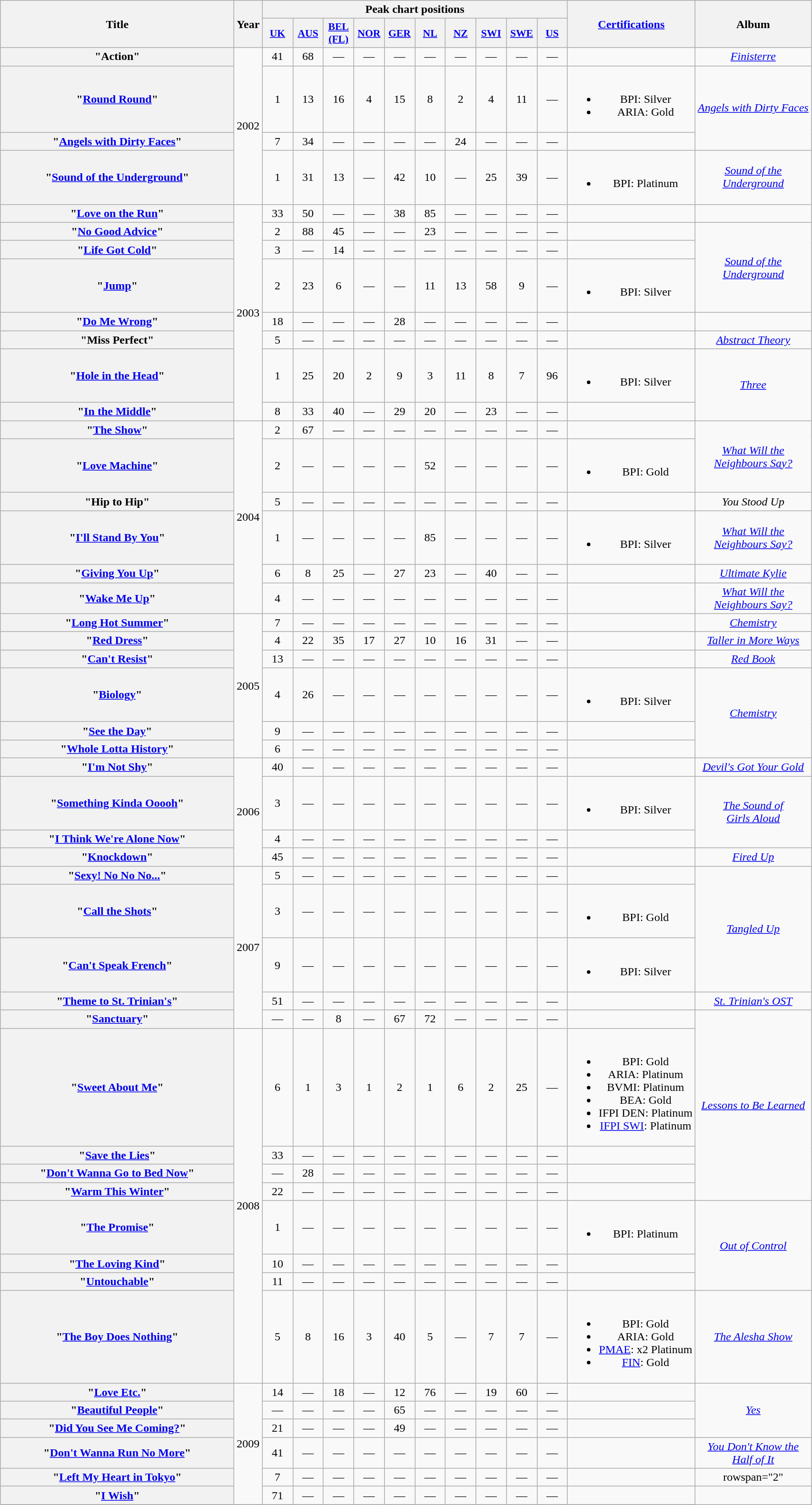<table class="wikitable plainrowheaders" style="text-align:center;">
<tr>
<th scope="col" rowspan="2" style="width:20em;">Title</th>
<th scope="col" rowspan="2" style="width:1em;">Year</th>
<th scope="col" colspan="10">Peak chart positions</th>
<th scope="col" rowspan="2"><a href='#'>Certifications</a></th>
<th scope="col" rowspan="2">Album</th>
</tr>
<tr>
<th scope="col" style="width:2.5em;font-size:90%;"><a href='#'>UK</a><br></th>
<th scope="col" style="width:2.5em;font-size:90%;"><a href='#'>AUS</a></th>
<th scope="col" style="width:2.5em;font-size:90%;"><a href='#'>BEL<br>(FL)</a><br></th>
<th scope="col" style="width:2.5em;font-size:90%;"><a href='#'>NOR</a><br></th>
<th scope="col" style="width:2.5em;font-size:90%;"><a href='#'>GER</a><br></th>
<th scope="col" style="width:2.5em;font-size:90%;"><a href='#'>NL</a><br></th>
<th scope="col" style="width:2.5em;font-size:90%;"><a href='#'>NZ</a><br></th>
<th scope="col" style="width:2.5em;font-size:90%;"><a href='#'>SWI</a><br></th>
<th scope="col" style="width:2.5em;font-size:90%;"><a href='#'>SWE</a><br></th>
<th scope="col" style="width:2.5em;font-size:90%;"><a href='#'>US</a><br></th>
</tr>
<tr>
<th scope="row">"Action"<br></th>
<td rowspan="4">2002</td>
<td>41</td>
<td>68</td>
<td>—</td>
<td>—</td>
<td>—</td>
<td>—</td>
<td>—</td>
<td>—</td>
<td>—</td>
<td>—</td>
<td></td>
<td><em><a href='#'>Finisterre</a></em></td>
</tr>
<tr>
<th scope="row">"<a href='#'>Round Round</a>"<br></th>
<td>1</td>
<td>13</td>
<td>16</td>
<td>4</td>
<td>15</td>
<td>8</td>
<td>2</td>
<td>4</td>
<td>11</td>
<td>—</td>
<td><br><ul><li>BPI: Silver</li><li>ARIA: Gold</li></ul></td>
<td rowspan="2"><em><a href='#'>Angels with Dirty Faces</a></em></td>
</tr>
<tr>
<th scope="row">"<a href='#'>Angels with Dirty Faces</a>"<br></th>
<td>7</td>
<td>34</td>
<td>—</td>
<td>—</td>
<td>—</td>
<td>—</td>
<td>24</td>
<td>—</td>
<td>—</td>
<td>—</td>
<td></td>
</tr>
<tr>
<th scope="row">"<a href='#'>Sound of the Underground</a>"<br></th>
<td>1</td>
<td>31</td>
<td>13</td>
<td>—</td>
<td>42</td>
<td>10</td>
<td>—</td>
<td>25</td>
<td>39</td>
<td>—</td>
<td><br><ul><li>BPI: Platinum</li></ul></td>
<td><em><a href='#'>Sound of the<br>Underground</a></em></td>
</tr>
<tr>
<th scope="row">"<a href='#'>Love on the Run</a>"<br></th>
<td rowspan="8">2003</td>
<td>33</td>
<td>50</td>
<td>—</td>
<td>—</td>
<td>38</td>
<td>85</td>
<td>—</td>
<td>—</td>
<td>—</td>
<td>—</td>
<td></td>
<td></td>
</tr>
<tr>
<th scope="row">"<a href='#'>No Good Advice</a>"<br></th>
<td>2</td>
<td>88</td>
<td>45</td>
<td>—</td>
<td>—</td>
<td>23</td>
<td>—</td>
<td>—</td>
<td>—</td>
<td>—</td>
<td></td>
<td rowspan="3"><em><a href='#'>Sound of the<br>Underground</a></em></td>
</tr>
<tr>
<th scope="row">"<a href='#'>Life Got Cold</a>"<br></th>
<td>3</td>
<td>—</td>
<td>14</td>
<td>—</td>
<td>—</td>
<td>—</td>
<td>—</td>
<td>—</td>
<td>—</td>
<td>—</td>
<td></td>
</tr>
<tr>
<th scope="row">"<a href='#'>Jump</a>"<br></th>
<td>2</td>
<td>23</td>
<td>6</td>
<td>—</td>
<td>—</td>
<td>11</td>
<td>13</td>
<td>58</td>
<td>9</td>
<td>—</td>
<td><br><ul><li>BPI: Silver</li></ul></td>
</tr>
<tr>
<th scope="row">"<a href='#'>Do Me Wrong</a>"<br></th>
<td>18</td>
<td>—</td>
<td>—</td>
<td>—</td>
<td>28</td>
<td>—</td>
<td>—</td>
<td>—</td>
<td>—</td>
<td>—</td>
<td></td>
<td></td>
</tr>
<tr>
<th scope="row">"Miss Perfect"<br></th>
<td>5</td>
<td>—</td>
<td>—</td>
<td>—</td>
<td>—</td>
<td>—</td>
<td>—</td>
<td>—</td>
<td>—</td>
<td>—</td>
<td></td>
<td><em><a href='#'>Abstract Theory</a></em></td>
</tr>
<tr>
<th scope="row">"<a href='#'>Hole in the Head</a>"<br></th>
<td>1</td>
<td>25</td>
<td>20</td>
<td>2</td>
<td>9</td>
<td>3</td>
<td>11</td>
<td>8</td>
<td>7</td>
<td>96</td>
<td><br><ul><li>BPI: Silver</li></ul></td>
<td rowspan="2"><em><a href='#'>Three</a></em></td>
</tr>
<tr>
<th scope="row">"<a href='#'>In the Middle</a>"<br></th>
<td>8</td>
<td>33</td>
<td>40</td>
<td>—</td>
<td>29</td>
<td>20</td>
<td>—</td>
<td>23</td>
<td>—</td>
<td>—</td>
<td></td>
</tr>
<tr>
<th scope="row">"<a href='#'>The Show</a>"<br></th>
<td rowspan="6">2004</td>
<td>2</td>
<td>67</td>
<td>—</td>
<td>—</td>
<td>—</td>
<td>—</td>
<td>—</td>
<td>—</td>
<td>—</td>
<td>—</td>
<td></td>
<td rowspan="2"><em><a href='#'>What Will the<br>Neighbours Say?</a></em></td>
</tr>
<tr>
<th scope="row">"<a href='#'>Love Machine</a>"<br></th>
<td>2</td>
<td>—</td>
<td>—</td>
<td>—</td>
<td>—</td>
<td>52</td>
<td>—</td>
<td>—</td>
<td>—</td>
<td>—</td>
<td><br><ul><li>BPI: Gold</li></ul></td>
</tr>
<tr>
<th scope="row">"Hip to Hip"<br></th>
<td>5</td>
<td>—</td>
<td>—</td>
<td>—</td>
<td>—</td>
<td>—</td>
<td>—</td>
<td>—</td>
<td>—</td>
<td>—</td>
<td></td>
<td><em>You Stood Up</em></td>
</tr>
<tr>
<th scope="row">"<a href='#'>I'll Stand By You</a>"<br></th>
<td>1</td>
<td>—</td>
<td>—</td>
<td>—</td>
<td>—</td>
<td>85</td>
<td>—</td>
<td>—</td>
<td>—</td>
<td>—</td>
<td><br><ul><li>BPI: Silver</li></ul></td>
<td><em><a href='#'>What Will the<br>Neighbours Say?</a></em></td>
</tr>
<tr>
<th scope="row">"<a href='#'>Giving You Up</a>"<br></th>
<td>6</td>
<td>8</td>
<td>25</td>
<td>—</td>
<td>27</td>
<td>23</td>
<td>—</td>
<td>40</td>
<td>—</td>
<td>—</td>
<td></td>
<td><em><a href='#'>Ultimate Kylie</a></em></td>
</tr>
<tr>
<th scope="row">"<a href='#'>Wake Me Up</a>"<br></th>
<td>4</td>
<td>—</td>
<td>—</td>
<td>—</td>
<td>—</td>
<td>—</td>
<td>—</td>
<td>—</td>
<td>—</td>
<td>—</td>
<td></td>
<td><em><a href='#'>What Will the<br>Neighbours Say?</a></em></td>
</tr>
<tr>
<th scope="row">"<a href='#'>Long Hot Summer</a>"<br></th>
<td rowspan="6">2005</td>
<td>7</td>
<td>—</td>
<td>—</td>
<td>—</td>
<td>—</td>
<td>—</td>
<td>—</td>
<td>—</td>
<td>—</td>
<td>—</td>
<td></td>
<td><em><a href='#'>Chemistry</a></em></td>
</tr>
<tr>
<th scope="row">"<a href='#'>Red Dress</a>"<br></th>
<td>4</td>
<td>22</td>
<td>35</td>
<td>17</td>
<td>27</td>
<td>10</td>
<td>16</td>
<td>31</td>
<td>—</td>
<td>—</td>
<td></td>
<td><em><a href='#'>Taller in More Ways</a></em></td>
</tr>
<tr>
<th scope="row">"<a href='#'>Can't Resist</a>"<br></th>
<td>13</td>
<td>—</td>
<td>—</td>
<td>—</td>
<td>—</td>
<td>—</td>
<td>—</td>
<td>—</td>
<td>—</td>
<td>—</td>
<td></td>
<td><em><a href='#'>Red Book</a></em></td>
</tr>
<tr>
<th scope="row">"<a href='#'>Biology</a>"<br></th>
<td>4</td>
<td>26</td>
<td>—</td>
<td>—</td>
<td>—</td>
<td>—</td>
<td>—</td>
<td>—</td>
<td>—</td>
<td>—</td>
<td><br><ul><li>BPI: Silver</li></ul></td>
<td rowspan="3"><em><a href='#'>Chemistry</a></em></td>
</tr>
<tr>
<th scope="row">"<a href='#'>See the Day</a>"<br></th>
<td>9</td>
<td>—</td>
<td>—</td>
<td>—</td>
<td>—</td>
<td>—</td>
<td>—</td>
<td>—</td>
<td>—</td>
<td>—</td>
<td></td>
</tr>
<tr>
<th scope="row">"<a href='#'>Whole Lotta History</a>"<br></th>
<td>6</td>
<td>—</td>
<td>—</td>
<td>—</td>
<td>—</td>
<td>—</td>
<td>—</td>
<td>—</td>
<td>—</td>
<td>—</td>
<td></td>
</tr>
<tr>
<th scope="row">"<a href='#'>I'm Not Shy</a>"<br></th>
<td rowspan="4">2006</td>
<td>40</td>
<td>—</td>
<td>—</td>
<td>—</td>
<td>—</td>
<td>—</td>
<td>—</td>
<td>—</td>
<td>—</td>
<td>—</td>
<td></td>
<td><em><a href='#'>Devil's Got Your Gold</a></em></td>
</tr>
<tr>
<th scope="row">"<a href='#'>Something Kinda Ooooh</a>"<br></th>
<td>3</td>
<td>—</td>
<td>—</td>
<td>—</td>
<td>—</td>
<td>—</td>
<td>—</td>
<td>—</td>
<td>—</td>
<td>—</td>
<td><br><ul><li>BPI: Silver</li></ul></td>
<td rowspan="2"><em><a href='#'>The Sound of<br>Girls Aloud</a></em></td>
</tr>
<tr>
<th scope="row">"<a href='#'>I Think We're Alone Now</a>"<br></th>
<td>4</td>
<td>—</td>
<td>—</td>
<td>—</td>
<td>—</td>
<td>—</td>
<td>—</td>
<td>—</td>
<td>—</td>
<td>—</td>
<td></td>
</tr>
<tr>
<th scope="row">"<a href='#'>Knockdown</a>"<br></th>
<td>45</td>
<td>—</td>
<td>—</td>
<td>—</td>
<td>—</td>
<td>—</td>
<td>—</td>
<td>—</td>
<td>—</td>
<td>—</td>
<td></td>
<td><em><a href='#'>Fired Up</a></em></td>
</tr>
<tr>
<th scope="row">"<a href='#'>Sexy! No No No...</a>"<br></th>
<td rowspan="5">2007</td>
<td>5</td>
<td>—</td>
<td>—</td>
<td>—</td>
<td>—</td>
<td>—</td>
<td>—</td>
<td>—</td>
<td>—</td>
<td>—</td>
<td></td>
<td rowspan="3"><em><a href='#'>Tangled Up</a></em></td>
</tr>
<tr>
<th scope="row">"<a href='#'>Call the Shots</a>"<br></th>
<td>3</td>
<td>—</td>
<td>—</td>
<td>—</td>
<td>—</td>
<td>—</td>
<td>—</td>
<td>—</td>
<td>—</td>
<td>—</td>
<td><br><ul><li>BPI: Gold</li></ul></td>
</tr>
<tr>
<th scope="row">"<a href='#'>Can't Speak French</a>"<br></th>
<td>9</td>
<td>—</td>
<td>—</td>
<td>—</td>
<td>—</td>
<td>—</td>
<td>—</td>
<td>—</td>
<td>—</td>
<td>—</td>
<td><br><ul><li>BPI: Silver</li></ul></td>
</tr>
<tr>
<th scope="row">"<a href='#'>Theme to St. Trinian's</a>"<br></th>
<td>51</td>
<td>—</td>
<td>—</td>
<td>—</td>
<td>—</td>
<td>—</td>
<td>—</td>
<td>—</td>
<td>—</td>
<td>—</td>
<td></td>
<td><em><a href='#'>St. Trinian's OST</a></em></td>
</tr>
<tr>
<th scope="row">"<a href='#'>Sanctuary</a>"<br></th>
<td>—</td>
<td>—</td>
<td>8</td>
<td>—</td>
<td>67</td>
<td>72</td>
<td>—</td>
<td>—</td>
<td>—</td>
<td>—</td>
<td></td>
<td rowspan="5"><em><a href='#'>Lessons to Be Learned</a></em></td>
</tr>
<tr>
<th scope="row">"<a href='#'>Sweet About Me</a>"<br></th>
<td rowspan="8">2008</td>
<td>6</td>
<td>1</td>
<td>3</td>
<td>1</td>
<td>2</td>
<td>1</td>
<td>6</td>
<td>2</td>
<td>25</td>
<td>—</td>
<td><br><ul><li>BPI: Gold</li><li>ARIA: Platinum</li><li>BVMI: Platinum</li><li>BEA: Gold</li><li>IFPI DEN: Platinum</li><li><a href='#'>IFPI SWI</a>: Platinum</li></ul></td>
</tr>
<tr>
<th scope="row">"<a href='#'>Save the Lies</a>"<br></th>
<td>33</td>
<td>—</td>
<td>—</td>
<td>—</td>
<td>—</td>
<td>—</td>
<td>—</td>
<td>—</td>
<td>—</td>
<td>—</td>
<td></td>
</tr>
<tr>
<th scope="row">"<a href='#'>Don't Wanna Go to Bed Now</a>"<br></th>
<td>—</td>
<td>28</td>
<td>—</td>
<td>—</td>
<td>—</td>
<td>—</td>
<td>—</td>
<td>—</td>
<td>—</td>
<td>—</td>
<td></td>
</tr>
<tr>
<th scope="row">"<a href='#'>Warm This Winter</a>"<br></th>
<td>22</td>
<td>—</td>
<td>—</td>
<td>—</td>
<td>—</td>
<td>—</td>
<td>—</td>
<td>—</td>
<td>—</td>
<td>—</td>
<td></td>
</tr>
<tr>
<th scope="row">"<a href='#'>The Promise</a>"<br></th>
<td>1</td>
<td>—</td>
<td>—</td>
<td>—</td>
<td>—</td>
<td>—</td>
<td>—</td>
<td>—</td>
<td>—</td>
<td>—</td>
<td><br><ul><li>BPI: Platinum</li></ul></td>
<td rowspan="3"><em><a href='#'>Out of Control</a></em></td>
</tr>
<tr>
<th scope="row">"<a href='#'>The Loving Kind</a>"<br></th>
<td>10</td>
<td>—</td>
<td>—</td>
<td>—</td>
<td>—</td>
<td>—</td>
<td>—</td>
<td>—</td>
<td>—</td>
<td>—</td>
<td></td>
</tr>
<tr>
<th scope="row">"<a href='#'>Untouchable</a>"<br></th>
<td>11</td>
<td>—</td>
<td>—</td>
<td>—</td>
<td>—</td>
<td>—</td>
<td>—</td>
<td>—</td>
<td>—</td>
<td>—</td>
<td></td>
</tr>
<tr>
<th scope="row">"<a href='#'>The Boy Does Nothing</a>"<br></th>
<td>5</td>
<td>8</td>
<td>16</td>
<td>3</td>
<td>40</td>
<td>5</td>
<td>—</td>
<td>7</td>
<td>7</td>
<td>—</td>
<td><br><ul><li>BPI: Gold</li><li>ARIA: Gold</li><li><a href='#'>PMAE</a>: x2 Platinum</li><li><a href='#'>FIN</a>: Gold</li></ul></td>
<td><em><a href='#'>The Alesha Show</a></em></td>
</tr>
<tr>
<th scope="row">"<a href='#'>Love Etc.</a>"<br></th>
<td rowspan="6">2009</td>
<td>14</td>
<td>—</td>
<td>18</td>
<td>—</td>
<td>12</td>
<td>76</td>
<td>—</td>
<td>19</td>
<td>60</td>
<td>—</td>
<td></td>
<td rowspan="3"><em><a href='#'>Yes</a></em></td>
</tr>
<tr>
<th scope="row">"<a href='#'>Beautiful People</a>"<br></th>
<td>—</td>
<td>—</td>
<td>—</td>
<td>—</td>
<td>65</td>
<td>—</td>
<td>—</td>
<td>—</td>
<td>—</td>
<td>—</td>
<td></td>
</tr>
<tr>
<th scope="row">"<a href='#'>Did You See Me Coming?</a>"<br></th>
<td>21</td>
<td>—</td>
<td>—</td>
<td>—</td>
<td>49</td>
<td>—</td>
<td>—</td>
<td>—</td>
<td>—</td>
<td>—</td>
<td></td>
</tr>
<tr>
<th scope="row">"<a href='#'>Don't Wanna Run No More</a>"<br></th>
<td>41</td>
<td>—</td>
<td>—</td>
<td>—</td>
<td>—</td>
<td>—</td>
<td>—</td>
<td>—</td>
<td>—</td>
<td>—</td>
<td></td>
<td><em><a href='#'>You Don't Know the<br>Half of It</a></em></td>
</tr>
<tr>
<th scope="row">"<a href='#'>Left My Heart in Tokyo</a>"<br></th>
<td>7</td>
<td>—</td>
<td>—</td>
<td>—</td>
<td>—</td>
<td>—</td>
<td>—</td>
<td>—</td>
<td>—</td>
<td>—</td>
<td></td>
<td>rowspan="2" </td>
</tr>
<tr>
<th scope="row">"<a href='#'>I Wish</a>"<br></th>
<td>71</td>
<td>—</td>
<td>—</td>
<td>—</td>
<td>—</td>
<td>—</td>
<td>—</td>
<td>—</td>
<td>—</td>
<td>—</td>
<td></td>
</tr>
<tr>
</tr>
</table>
